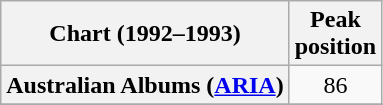<table class="wikitable sortable plainrowheaders" style="text-align:center">
<tr>
<th scope="col">Chart (1992–1993)</th>
<th scope="col">Peak<br>position</th>
</tr>
<tr>
<th scope="row">Australian Albums (<a href='#'>ARIA</a>)</th>
<td>86</td>
</tr>
<tr>
</tr>
<tr>
</tr>
<tr>
</tr>
<tr>
</tr>
<tr>
</tr>
<tr>
</tr>
</table>
